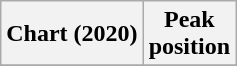<table class="wikitable sortable plainrowheaders" style="text-align:center">
<tr>
<th scope="col">Chart (2020)</th>
<th scope="col">Peak<br>position</th>
</tr>
<tr>
</tr>
</table>
